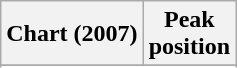<table class="wikitable sortable plainrowheaders">
<tr>
<th scope="col">Chart (2007)</th>
<th scope="col">Peak<br>position</th>
</tr>
<tr>
</tr>
<tr>
</tr>
<tr>
</tr>
<tr>
</tr>
<tr>
</tr>
<tr>
</tr>
</table>
